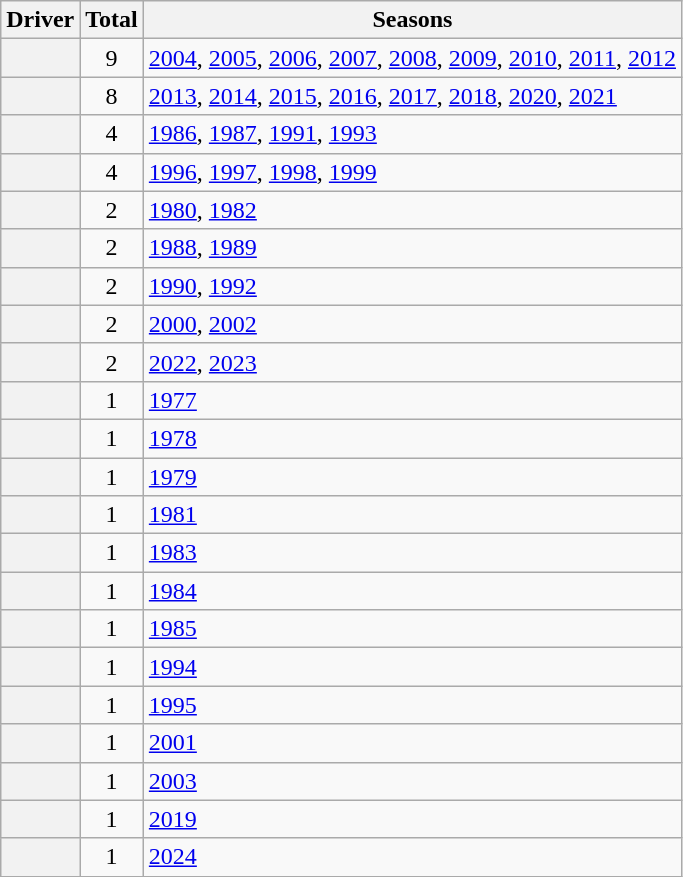<table class="sortable plainrowheaders wikitable">
<tr>
<th scope=col>Driver</th>
<th scope=col>Total</th>
<th scope=col class="unsortable">Seasons</th>
</tr>
<tr>
<th scope=row> </th>
<td align=center>9</td>
<td><a href='#'>2004</a>, <a href='#'>2005</a>, <a href='#'>2006</a>, <a href='#'>2007</a>, <a href='#'>2008</a>, <a href='#'>2009</a>, <a href='#'>2010</a>, <a href='#'>2011</a>, <a href='#'>2012</a></td>
</tr>
<tr>
<th scope=row> </th>
<td align=center>8</td>
<td><a href='#'>2013</a>, <a href='#'>2014</a>, <a href='#'>2015</a>, <a href='#'>2016</a>, <a href='#'>2017</a>, <a href='#'>2018</a>, <a href='#'>2020</a>, <a href='#'>2021</a></td>
</tr>
<tr>
<th scope=row> </th>
<td align=center>4</td>
<td><a href='#'>1986</a>, <a href='#'>1987</a>, <a href='#'>1991</a>, <a href='#'>1993</a></td>
</tr>
<tr>
<th scope=row> </th>
<td align=center>4</td>
<td><a href='#'>1996</a>, <a href='#'>1997</a>, <a href='#'>1998</a>, <a href='#'>1999</a></td>
</tr>
<tr>
<th scope=row> </th>
<td align=center>2</td>
<td><a href='#'>1980</a>, <a href='#'>1982</a></td>
</tr>
<tr>
<th scope=row> </th>
<td align=center>2</td>
<td><a href='#'>1988</a>, <a href='#'>1989</a></td>
</tr>
<tr>
<th scope=row> </th>
<td align=center>2</td>
<td><a href='#'>1990</a>, <a href='#'>1992</a></td>
</tr>
<tr>
<th scope=row> </th>
<td align=center>2</td>
<td><a href='#'>2000</a>, <a href='#'>2002</a></td>
</tr>
<tr>
<th scope=row> </th>
<td align=center>2</td>
<td><a href='#'>2022</a>, <a href='#'>2023</a></td>
</tr>
<tr>
<th scope=row> </th>
<td align=center>1</td>
<td><a href='#'>1977</a></td>
</tr>
<tr>
<th scope=row> </th>
<td align=center>1</td>
<td><a href='#'>1978</a></td>
</tr>
<tr>
<th scope=row> </th>
<td align=center>1</td>
<td><a href='#'>1979</a></td>
</tr>
<tr>
<th scope=row> </th>
<td align=center>1</td>
<td><a href='#'>1981</a></td>
</tr>
<tr>
<th scope=row> </th>
<td align=center>1</td>
<td><a href='#'>1983</a></td>
</tr>
<tr>
<th scope=row> </th>
<td align=center>1</td>
<td><a href='#'>1984</a></td>
</tr>
<tr>
<th scope=row> </th>
<td align=center>1</td>
<td><a href='#'>1985</a></td>
</tr>
<tr>
<th scope=row> </th>
<td align=center>1</td>
<td><a href='#'>1994</a></td>
</tr>
<tr>
<th scope=row> </th>
<td align=center>1</td>
<td><a href='#'>1995</a></td>
</tr>
<tr>
<th scope=row> </th>
<td align=center>1</td>
<td><a href='#'>2001</a></td>
</tr>
<tr>
<th scope=row> </th>
<td align=center>1</td>
<td><a href='#'>2003</a></td>
</tr>
<tr>
<th scope=row> </th>
<td align=center>1</td>
<td><a href='#'>2019</a></td>
</tr>
<tr>
<th scope=row> </th>
<td align=center>1</td>
<td><a href='#'>2024</a></td>
</tr>
</table>
